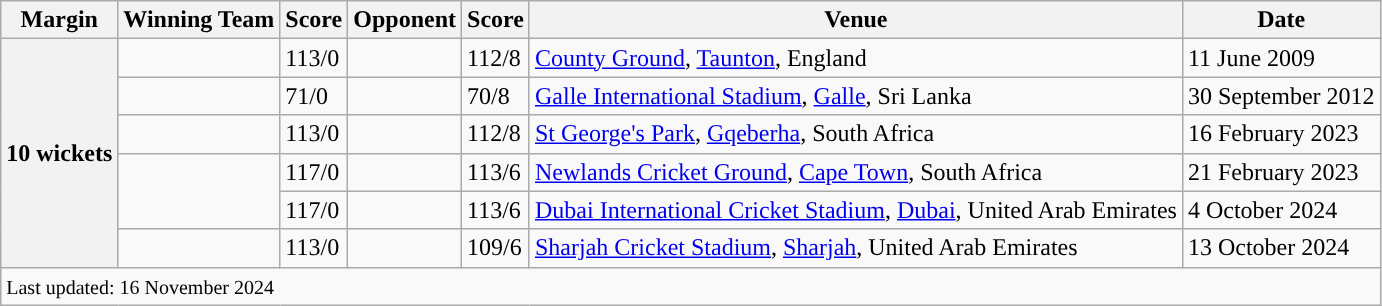<table class="wikitable sortable" style="text-align:left;">
<tr>
<th>Margin</th>
<th>Winning Team</th>
<th>Score</th>
<th>Opponent</th>
<th>Score</th>
<th>Venue</th>
<th>Date</th>
</tr>
<tr>
<th rowspan="6"><strong>10 wickets</strong></th>
<td></td>
<td>113/0</td>
<td></td>
<td>112/8</td>
<td><a href='#'>County Ground</a>, <a href='#'>Taunton</a>, England</td>
<td>11 June 2009</td>
</tr>
<tr>
<td></td>
<td>71/0</td>
<td></td>
<td>70/8</td>
<td><a href='#'>Galle International Stadium</a>, <a href='#'>Galle</a>, Sri Lanka</td>
<td>30 September 2012</td>
</tr>
<tr>
<td></td>
<td>113/0</td>
<td></td>
<td>112/8</td>
<td><a href='#'>St George's Park</a>, <a href='#'>Gqeberha</a>, South Africa</td>
<td>16 February 2023</td>
</tr>
<tr>
<td rowspan=2></td>
<td>117/0</td>
<td></td>
<td>113/6</td>
<td><a href='#'>Newlands Cricket Ground</a>, <a href='#'>Cape Town</a>, South Africa</td>
<td>21 February 2023</td>
</tr>
<tr>
<td>117/0</td>
<td></td>
<td>113/6</td>
<td><a href='#'>Dubai International Cricket Stadium</a>, <a href='#'>Dubai</a>, United Arab Emirates</td>
<td>4 October 2024</td>
</tr>
<tr>
<td></td>
<td>113/0</td>
<td></td>
<td>109/6</td>
<td><a href='#'>Sharjah Cricket Stadium</a>, <a href='#'>Sharjah</a>, United Arab Emirates</td>
<td>13 October 2024</td>
</tr>
<tr>
<td colspan="7"><small>Last updated: 16 November 2024</small></td>
</tr>
</table>
